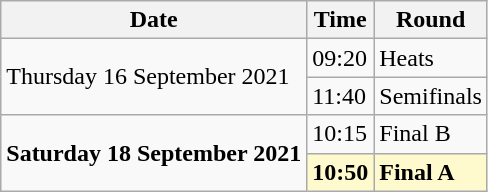<table class="wikitable">
<tr>
<th>Date</th>
<th>Time</th>
<th>Round</th>
</tr>
<tr>
<td rowspan=2>Thursday 16 September 2021</td>
<td>09:20</td>
<td>Heats</td>
</tr>
<tr>
<td>11:40</td>
<td>Semifinals</td>
</tr>
<tr>
<td rowspan=2><strong>Saturday 18 September 2021</strong></td>
<td>10:15</td>
<td>Final B</td>
</tr>
<tr>
<td style=background:lemonchiffon><strong>10:50</strong></td>
<td style=background:lemonchiffon><strong>Final A</strong></td>
</tr>
</table>
